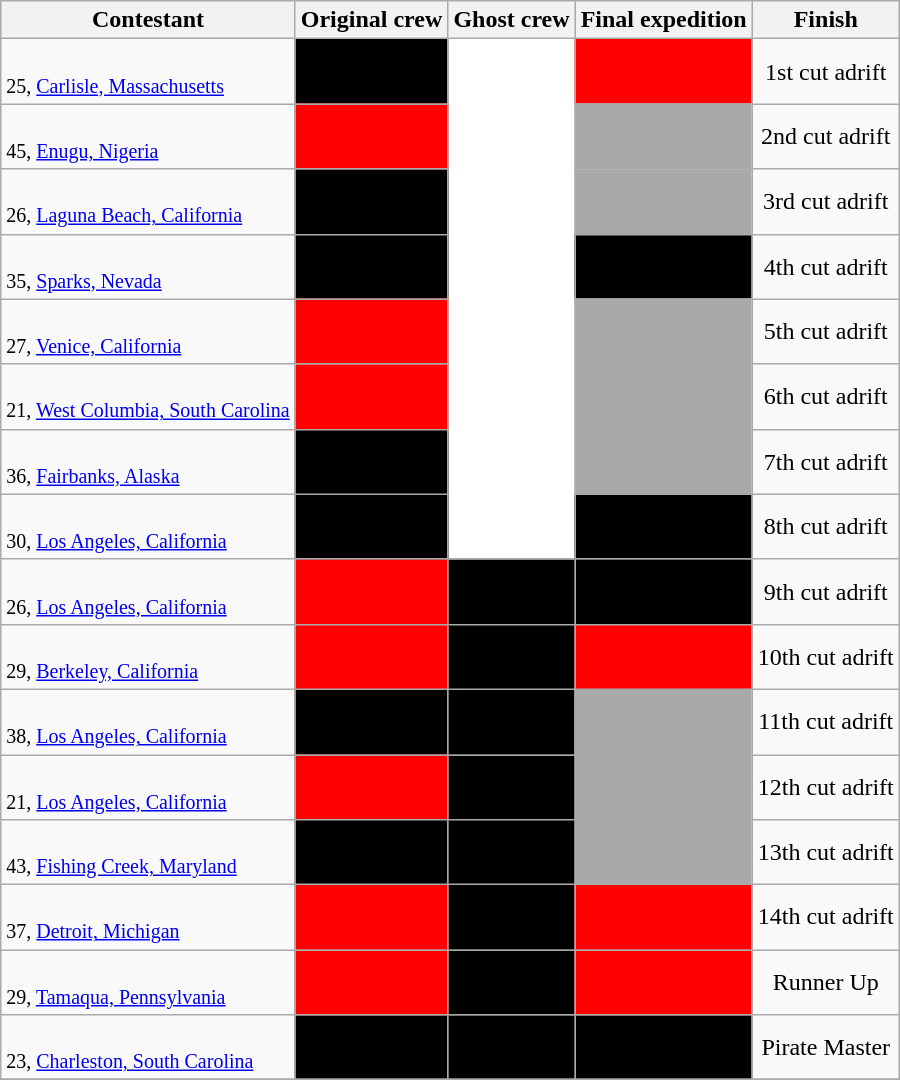<table class="wikitable sortable nowrap" style="margin:auto; text-align:center">
<tr>
<th>Contestant</th>
<th>Original crew</th>
<th>Ghost crew</th>
<th>Final expedition</th>
<th>Finish</th>
</tr>
<tr>
<td align="left"><strong></strong><br><small>25, <a href='#'>Carlisle, Massachusetts</a></small></td>
<td bgcolor=black></td>
<td rowspan=8 bgcolor=white></td>
<td bgcolor=red></td>
<td align="center">1st cut adrift</td>
</tr>
<tr>
<td align="left"><strong></strong><br><small>45, <a href='#'>Enugu, Nigeria</a></small></td>
<td bgcolor=red></td>
<td bgcolor="darkgray"></td>
<td align="center">2nd cut adrift</td>
</tr>
<tr>
<td align="left"><strong></strong><br><small>26, <a href='#'>Laguna Beach, California</a></small></td>
<td bgcolor=black></td>
<td bgcolor="darkgray"></td>
<td align="center">3rd cut adrift</td>
</tr>
<tr>
<td align="left"><strong></strong><br><small>35, <a href='#'>Sparks, Nevada</a></small></td>
<td bgcolor=black></td>
<td bgcolor=black></td>
<td align="center">4th cut adrift</td>
</tr>
<tr>
<td align="left"><strong></strong><br><small>27, <a href='#'>Venice, California</a></small></td>
<td bgcolor=red></td>
<td rowspan=3 bgcolor="darkgray"></td>
<td align="center">5th cut adrift</td>
</tr>
<tr>
<td align="left"><strong></strong><br><small>21, <a href='#'>West Columbia, South Carolina</a></small></td>
<td bgcolor=red></td>
<td align="center">6th cut adrift</td>
</tr>
<tr>
<td align="left"><strong></strong><br><small>36, <a href='#'>Fairbanks, Alaska</a></small></td>
<td bgcolor=black></td>
<td align="center">7th cut adrift</td>
</tr>
<tr>
<td align="left"><strong></strong><br><small>30, <a href='#'>Los Angeles, California</a></small></td>
<td bgcolor=black></td>
<td bgcolor=black></td>
<td align="center">8th cut adrift</td>
</tr>
<tr>
<td align="left"><strong></strong><br><small>26, <a href='#'>Los Angeles, California</a></small></td>
<td bgcolor=red></td>
<td bgcolor=black></td>
<td bgcolor=black></td>
<td align="center">9th cut adrift</td>
</tr>
<tr>
<td align="left"><strong></strong><br><small>29, <a href='#'>Berkeley, California</a></small></td>
<td bgcolor=red></td>
<td bgcolor=black></td>
<td bgcolor=red></td>
<td align="center">10th cut adrift</td>
</tr>
<tr>
<td align="left"><strong></strong><br><small>38, <a href='#'>Los Angeles, California</a></small></td>
<td bgcolor=black></td>
<td bgcolor=black></td>
<td rowspan=3 bgcolor="darkgray"></td>
<td align="center">11th cut adrift</td>
</tr>
<tr>
<td align="left"><strong></strong><br><small>21, <a href='#'>Los Angeles, California</a></small></td>
<td bgcolor=red></td>
<td bgcolor=black></td>
<td align="center">12th cut adrift</td>
</tr>
<tr>
<td align="left"><strong></strong><br><small>43, <a href='#'>Fishing Creek, Maryland</a></small></td>
<td bgcolor=black></td>
<td bgcolor=black></td>
<td align="center">13th cut adrift</td>
</tr>
<tr>
<td align="left"><strong></strong><br><small>37, <a href='#'>Detroit, Michigan</a></small></td>
<td bgcolor=red></td>
<td bgcolor=black></td>
<td bgcolor=red></td>
<td align="center">14th cut adrift</td>
</tr>
<tr>
<td align="left"><strong></strong><br><small>29, <a href='#'>Tamaqua, Pennsylvania</a></small></td>
<td bgcolor=red></td>
<td bgcolor=black></td>
<td bgcolor=red></td>
<td align="center">Runner Up</td>
</tr>
<tr>
<td align="left"><strong></strong><br><small>23, <a href='#'>Charleston, South Carolina</a></small></td>
<td bgcolor=black></td>
<td bgcolor=black></td>
<td bgcolor=black></td>
<td align="center">Pirate Master</td>
</tr>
<tr>
</tr>
</table>
